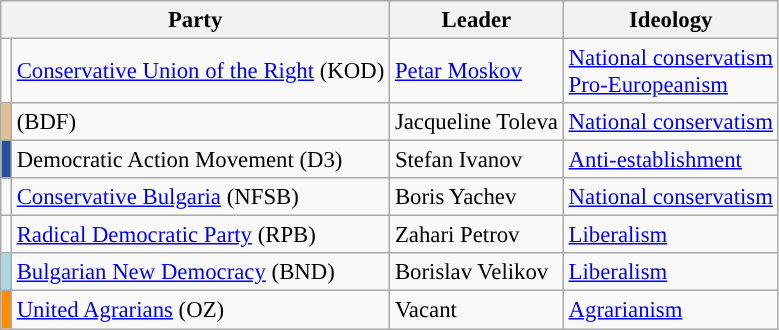<table class="wikitable" style="font-size:95%; white-space: nowrap">
<tr>
<th colspan="2" style="width:200px">Party</th>
<th style="width:100px">Leader</th>
<th style="width:120px">Ideology</th>
</tr>
<tr>
<td style="background:"></td>
<td><a href='#'>Conservative Union of the Right</a> (KOD)</td>
<td><a href='#'>Petar Moskov</a></td>
<td><a href='#'>National conservatism</a><br><a href='#'>Pro-Europeanism</a></td>
</tr>
<tr>
<td style="background:#dfc28f;"></td>
<td> (BDF)</td>
<td>Jacqueline Toleva</td>
<td><a href='#'>National conservatism</a></td>
</tr>
<tr>
<td style="background:#23539e;"></td>
<td>Democratic Action Movement (D3)</td>
<td>Stefan Ivanov</td>
<td><a href='#'>Anti-establishment</a></td>
</tr>
<tr>
<td style="background:"></td>
<td><a href='#'>Conservative Bulgaria</a> (NFSB)</td>
<td>Boris Yachev</td>
<td><a href='#'>National conservatism</a></td>
</tr>
<tr>
<td style="background:"></td>
<td><a href='#'>Radical Democratic Party</a> (RPB)</td>
<td>Zahari Petrov</td>
<td><a href='#'>Liberalism</a></td>
</tr>
<tr>
<td style="background:#add8e6;"></td>
<td><a href='#'>Bulgarian New Democracy</a> (BND)</td>
<td>Borislav Velikov</td>
<td><a href='#'>Liberalism</a></td>
</tr>
<tr>
<td style="background:#FF8C00"></td>
<td><a href='#'>United Agrarians</a> (OZ)</td>
<td>Vacant</td>
<td><a href='#'>Agrarianism</a></td>
</tr>
</table>
